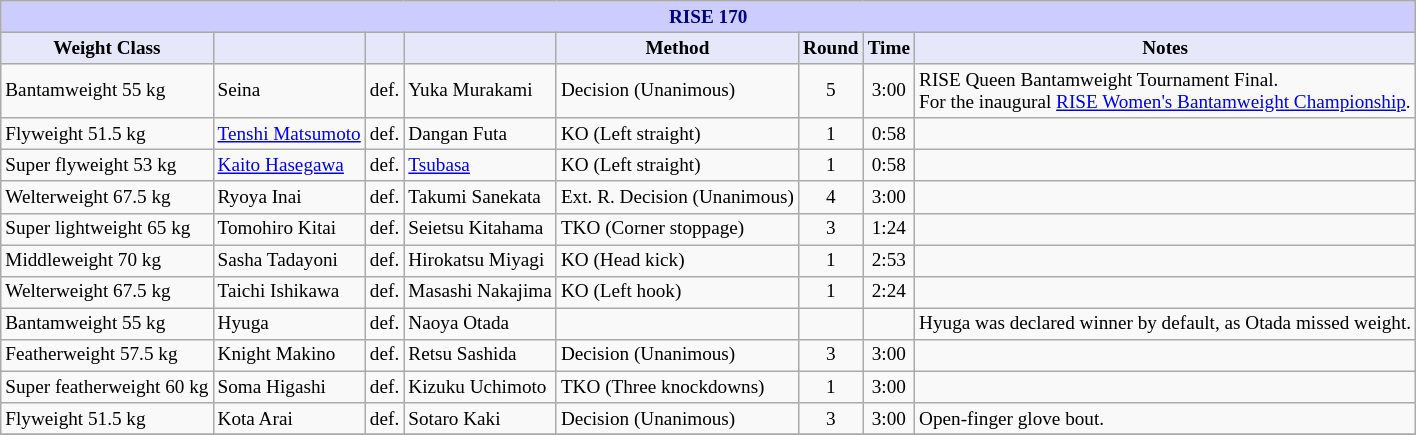<table class="wikitable" style="font-size: 80%;">
<tr>
<th colspan="8" style="background-color: #ccf; color: #000080; text-align: center;"><strong>RISE 170</strong></th>
</tr>
<tr>
<th colspan="1" style="background-color: #E6E8FA; color: #000000; text-align: center;">Weight Class</th>
<th colspan="1" style="background-color: #E6E8FA; color: #000000; text-align: center;"></th>
<th colspan="1" style="background-color: #E6E8FA; color: #000000; text-align: center;"></th>
<th colspan="1" style="background-color: #E6E8FA; color: #000000; text-align: center;"></th>
<th colspan="1" style="background-color: #E6E8FA; color: #000000; text-align: center;">Method</th>
<th colspan="1" style="background-color: #E6E8FA; color: #000000; text-align: center;">Round</th>
<th colspan="1" style="background-color: #E6E8FA; color: #000000; text-align: center;">Time</th>
<th colspan="1" style="background-color: #E6E8FA; color: #000000; text-align: center;">Notes</th>
</tr>
<tr>
<td>Bantamweight 55 kg</td>
<td> Seina</td>
<td align="center">def.</td>
<td> Yuka Murakami</td>
<td>Decision (Unanimous)</td>
<td align="center">5</td>
<td align="center">3:00</td>
<td>RISE Queen Bantamweight Tournament Final. <br> For the inaugural <a href='#'>RISE Women's Bantamweight Championship</a>.</td>
</tr>
<tr>
<td>Flyweight 51.5 kg</td>
<td> <a href='#'>Tenshi Matsumoto</a></td>
<td align="center">def.</td>
<td> Dangan Futa</td>
<td>KO (Left straight)</td>
<td align="center">1</td>
<td align="center">0:58</td>
<td></td>
</tr>
<tr>
<td>Super flyweight 53 kg</td>
<td> <a href='#'>Kaito Hasegawa</a></td>
<td align="center">def.</td>
<td> <a href='#'>Tsubasa</a></td>
<td>KO (Left straight)</td>
<td align="center">1</td>
<td align="center">0:58</td>
<td></td>
</tr>
<tr>
<td>Welterweight 67.5 kg</td>
<td> Ryoya Inai</td>
<td align="center">def.</td>
<td> Takumi Sanekata</td>
<td>Ext. R. Decision (Unanimous)</td>
<td align="center">4</td>
<td align="center">3:00</td>
<td></td>
</tr>
<tr>
<td>Super lightweight 65 kg</td>
<td> Tomohiro Kitai</td>
<td align="center">def.</td>
<td> Seietsu Kitahama</td>
<td>TKO (Corner stoppage)</td>
<td align="center">3</td>
<td align="center">1:24</td>
<td></td>
</tr>
<tr>
<td>Middleweight 70 kg</td>
<td> Sasha Tadayoni</td>
<td align="center">def.</td>
<td> Hirokatsu Miyagi</td>
<td>KO (Head kick)</td>
<td align="center">1</td>
<td align="center">2:53</td>
<td></td>
</tr>
<tr>
<td>Welterweight 67.5 kg</td>
<td> Taichi Ishikawa</td>
<td align="center">def.</td>
<td> Masashi Nakajima</td>
<td>KO (Left hook)</td>
<td align="center">1</td>
<td align="center">2:24</td>
<td></td>
</tr>
<tr>
<td>Bantamweight 55 kg</td>
<td> Hyuga</td>
<td align="center">def.</td>
<td> Naoya Otada</td>
<td></td>
<td align="center"></td>
<td align="center"></td>
<td>Hyuga was declared winner by default, as Otada missed weight.</td>
</tr>
<tr>
<td>Featherweight 57.5 kg</td>
<td> Knight Makino</td>
<td align="center">def.</td>
<td> Retsu Sashida</td>
<td>Decision (Unanimous)</td>
<td align="center">3</td>
<td align="center">3:00</td>
<td></td>
</tr>
<tr>
<td>Super featherweight 60 kg</td>
<td> Soma Higashi</td>
<td align="center">def.</td>
<td> Kizuku Uchimoto</td>
<td>TKO (Three knockdowns)</td>
<td align="center">1</td>
<td align="center">3:00</td>
<td></td>
</tr>
<tr>
<td>Flyweight 51.5 kg</td>
<td> Kota Arai</td>
<td align="center">def.</td>
<td> Sotaro Kaki</td>
<td>Decision (Unanimous)</td>
<td align="center">3</td>
<td align="center">3:00</td>
<td>Open-finger glove bout.</td>
</tr>
<tr>
</tr>
</table>
